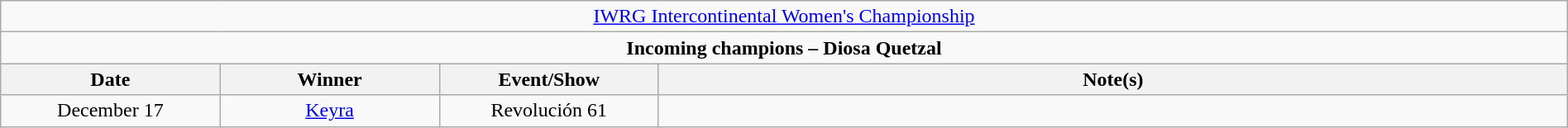<table class="wikitable" style="text-align:center; width:100%;">
<tr>
<td colspan="5" style="text-align: center;"><a href='#'>IWRG Intercontinental Women's Championship</a></td>
</tr>
<tr>
<td colspan="5" style="text-align: center;"><strong>Incoming champions – Diosa Quetzal</strong></td>
</tr>
<tr>
<th width=14%>Date</th>
<th width=14%>Winner</th>
<th width=14%>Event/Show</th>
<th width=58%>Note(s)</th>
</tr>
<tr>
<td>December 17</td>
<td><a href='#'>Keyra</a></td>
<td>Revolución 61</td>
<td></td>
</tr>
</table>
